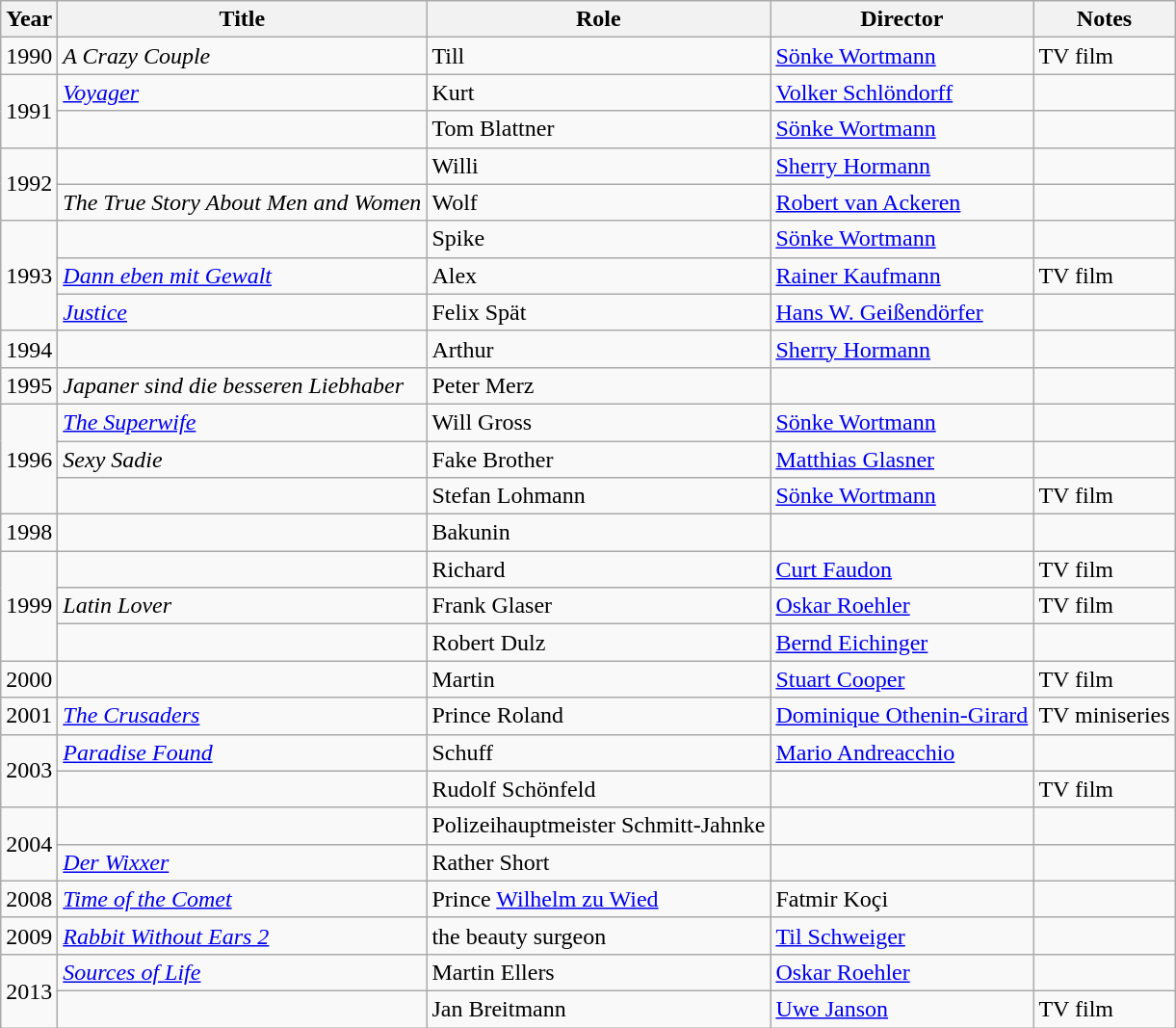<table class="wikitable sortable">
<tr>
<th>Year</th>
<th>Title</th>
<th>Role</th>
<th>Director</th>
<th class="unsortable">Notes</th>
</tr>
<tr>
<td>1990</td>
<td><em>A Crazy Couple</em></td>
<td>Till</td>
<td><a href='#'>Sönke Wortmann</a></td>
<td>TV film</td>
</tr>
<tr>
<td rowspan=2>1991</td>
<td><em><a href='#'>Voyager</a></em></td>
<td>Kurt</td>
<td><a href='#'>Volker Schlöndorff</a></td>
<td></td>
</tr>
<tr>
<td><em></em></td>
<td>Tom Blattner</td>
<td><a href='#'>Sönke Wortmann</a></td>
<td></td>
</tr>
<tr>
<td rowspan=2>1992</td>
<td><em></em></td>
<td>Willi</td>
<td><a href='#'>Sherry Hormann</a></td>
<td></td>
</tr>
<tr>
<td><em>The True Story About Men and Women</em></td>
<td>Wolf</td>
<td><a href='#'>Robert van Ackeren</a></td>
<td></td>
</tr>
<tr>
<td rowspan=3>1993</td>
<td><em></em></td>
<td>Spike</td>
<td><a href='#'>Sönke Wortmann</a></td>
<td></td>
</tr>
<tr>
<td><em><a href='#'>Dann eben mit Gewalt</a></em></td>
<td>Alex</td>
<td><a href='#'>Rainer Kaufmann</a></td>
<td>TV film</td>
</tr>
<tr>
<td><em><a href='#'>Justice</a></em></td>
<td>Felix Spät</td>
<td><a href='#'>Hans W. Geißendörfer</a></td>
<td></td>
</tr>
<tr>
<td>1994</td>
<td><em></em></td>
<td>Arthur</td>
<td><a href='#'>Sherry Hormann</a></td>
<td></td>
</tr>
<tr>
<td>1995</td>
<td><em>Japaner sind die besseren Liebhaber</em></td>
<td>Peter Merz</td>
<td></td>
<td></td>
</tr>
<tr>
<td rowspan=3>1996</td>
<td><em><a href='#'>The Superwife</a></em></td>
<td>Will Gross</td>
<td><a href='#'>Sönke Wortmann</a></td>
<td></td>
</tr>
<tr>
<td><em>Sexy Sadie</em></td>
<td>Fake Brother</td>
<td><a href='#'>Matthias Glasner</a></td>
<td></td>
</tr>
<tr>
<td><em></em></td>
<td>Stefan Lohmann</td>
<td><a href='#'>Sönke Wortmann</a></td>
<td>TV film</td>
</tr>
<tr>
<td>1998</td>
<td><em></em></td>
<td>Bakunin</td>
<td></td>
<td></td>
</tr>
<tr>
<td rowspan=3>1999</td>
<td><em></em></td>
<td>Richard</td>
<td><a href='#'>Curt Faudon</a></td>
<td>TV film</td>
</tr>
<tr>
<td><em>Latin Lover</em></td>
<td>Frank Glaser</td>
<td><a href='#'>Oskar Roehler</a></td>
<td>TV film</td>
</tr>
<tr>
<td><em></em></td>
<td>Robert Dulz</td>
<td><a href='#'>Bernd Eichinger</a></td>
<td></td>
</tr>
<tr>
<td>2000</td>
<td><em></em></td>
<td>Martin</td>
<td><a href='#'>Stuart Cooper</a></td>
<td>TV film</td>
</tr>
<tr>
<td>2001</td>
<td><em><a href='#'>The Crusaders</a></em></td>
<td>Prince Roland</td>
<td><a href='#'>Dominique Othenin-Girard</a></td>
<td>TV miniseries</td>
</tr>
<tr>
<td rowspan=2>2003</td>
<td><em><a href='#'>Paradise Found</a></em></td>
<td>Schuff</td>
<td><a href='#'>Mario Andreacchio</a></td>
<td></td>
</tr>
<tr>
<td><em></em></td>
<td>Rudolf Schönfeld</td>
<td></td>
<td>TV film</td>
</tr>
<tr>
<td rowspan=2>2004</td>
<td><em></em></td>
<td>Polizeihauptmeister Schmitt-Jahnke</td>
<td></td>
<td></td>
</tr>
<tr>
<td><em><a href='#'>Der Wixxer</a></em></td>
<td>Rather Short</td>
<td></td>
<td></td>
</tr>
<tr>
<td>2008</td>
<td><em><a href='#'>Time of the Comet</a></em></td>
<td>Prince <a href='#'>Wilhelm zu Wied</a></td>
<td>Fatmir Koçi</td>
<td></td>
</tr>
<tr>
<td>2009</td>
<td><em><a href='#'>Rabbit Without Ears 2</a></em></td>
<td>the beauty surgeon</td>
<td><a href='#'>Til Schweiger</a></td>
<td></td>
</tr>
<tr>
<td rowspan=2>2013</td>
<td><em><a href='#'>Sources of Life</a></em></td>
<td>Martin Ellers</td>
<td><a href='#'>Oskar Roehler</a></td>
<td></td>
</tr>
<tr>
<td><em></em></td>
<td>Jan Breitmann</td>
<td><a href='#'>Uwe Janson</a></td>
<td>TV film</td>
</tr>
</table>
